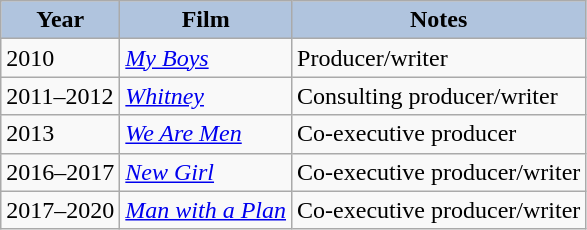<table class="wikitable">
<tr>
<th style="background:#B0C4DE;">Year</th>
<th style="background:#B0C4DE;">Film</th>
<th style="background:#B0C4DE;">Notes</th>
</tr>
<tr>
<td>2010</td>
<td><em><a href='#'>My Boys</a></em></td>
<td>Producer/writer</td>
</tr>
<tr>
<td>2011–2012</td>
<td><em><a href='#'>Whitney</a></em></td>
<td>Consulting producer/writer</td>
</tr>
<tr>
<td>2013</td>
<td><em><a href='#'>We Are Men</a></em></td>
<td>Co-executive producer</td>
</tr>
<tr>
<td>2016–2017</td>
<td><em><a href='#'>New Girl</a></em></td>
<td>Co-executive producer/writer</td>
</tr>
<tr>
<td>2017–2020</td>
<td><em><a href='#'>Man with a Plan</a></em></td>
<td>Co-executive producer/writer</td>
</tr>
</table>
